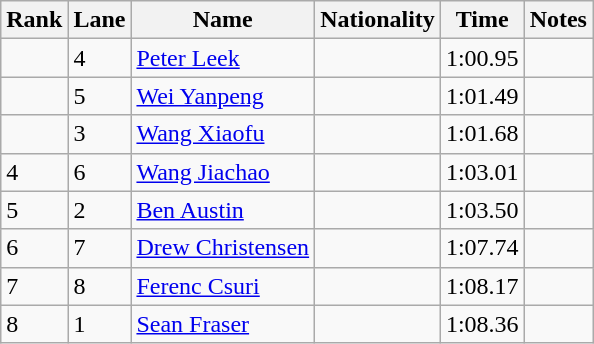<table class="wikitable">
<tr>
<th>Rank</th>
<th>Lane</th>
<th>Name</th>
<th>Nationality</th>
<th>Time</th>
<th>Notes</th>
</tr>
<tr>
<td></td>
<td>4</td>
<td><a href='#'>Peter Leek</a></td>
<td></td>
<td>1:00.95</td>
<td></td>
</tr>
<tr>
<td></td>
<td>5</td>
<td><a href='#'>Wei Yanpeng</a></td>
<td></td>
<td>1:01.49</td>
<td></td>
</tr>
<tr>
<td></td>
<td>3</td>
<td><a href='#'>Wang Xiaofu</a></td>
<td></td>
<td>1:01.68</td>
<td></td>
</tr>
<tr>
<td>4</td>
<td>6</td>
<td><a href='#'>Wang Jiachao</a></td>
<td></td>
<td>1:03.01</td>
<td></td>
</tr>
<tr>
<td>5</td>
<td>2</td>
<td><a href='#'>Ben Austin</a></td>
<td></td>
<td>1:03.50</td>
<td></td>
</tr>
<tr>
<td>6</td>
<td>7</td>
<td><a href='#'>Drew Christensen</a></td>
<td></td>
<td>1:07.74</td>
<td></td>
</tr>
<tr>
<td>7</td>
<td>8</td>
<td><a href='#'>Ferenc Csuri</a></td>
<td></td>
<td>1:08.17</td>
<td></td>
</tr>
<tr>
<td>8</td>
<td>1</td>
<td><a href='#'>Sean Fraser</a></td>
<td></td>
<td>1:08.36</td>
<td></td>
</tr>
</table>
